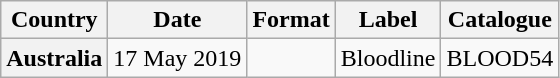<table class="wikitable plainrowheaders">
<tr>
<th scope="col">Country</th>
<th scope="col">Date</th>
<th scope="col">Format</th>
<th scope="col">Label</th>
<th scope="col">Catalogue</th>
</tr>
<tr>
<th scope="row">Australia</th>
<td>17 May 2019</td>
<td></td>
<td>Bloodline</td>
<td>BLOOD54</td>
</tr>
</table>
